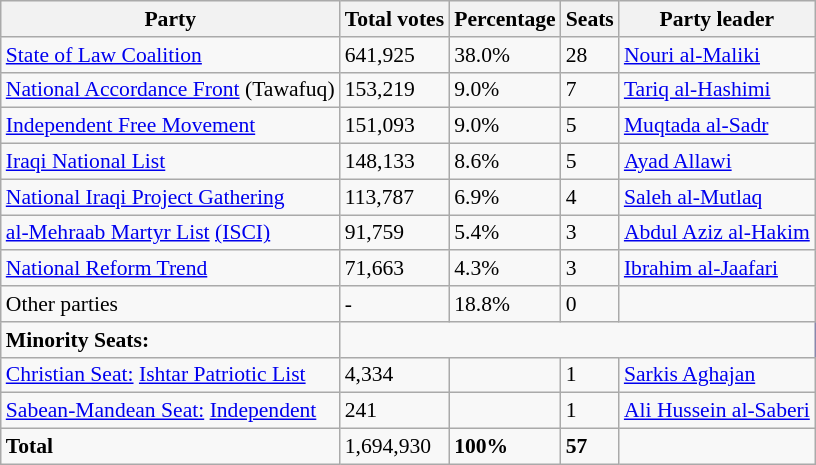<table class="wikitable" style="border:1px solid #8888aa; background:#f8f8f8; padding:0; font-size:90%;">
<tr>
<th>Party</th>
<th>Total votes</th>
<th>Percentage</th>
<th>Seats</th>
<th>Party leader</th>
</tr>
<tr>
<td><a href='#'>State of Law Coalition</a></td>
<td>641,925</td>
<td>38.0%</td>
<td>28</td>
<td><a href='#'>Nouri al-Maliki</a></td>
</tr>
<tr>
<td><a href='#'>National Accordance Front</a> (Tawafuq)</td>
<td>153,219</td>
<td>9.0%</td>
<td>7</td>
<td><a href='#'>Tariq al-Hashimi</a></td>
</tr>
<tr>
<td><a href='#'>Independent Free Movement</a></td>
<td>151,093</td>
<td>9.0%</td>
<td>5</td>
<td><a href='#'>Muqtada al-Sadr</a></td>
</tr>
<tr>
<td><a href='#'>Iraqi National List</a></td>
<td>148,133</td>
<td>8.6%</td>
<td>5</td>
<td><a href='#'>Ayad Allawi</a></td>
</tr>
<tr>
<td><a href='#'>National Iraqi Project Gathering</a></td>
<td>113,787</td>
<td>6.9%</td>
<td>4</td>
<td><a href='#'>Saleh al-Mutlaq</a></td>
</tr>
<tr>
<td><a href='#'>al-Mehraab Martyr List</a> <a href='#'>(ISCI)</a></td>
<td>91,759</td>
<td>5.4%</td>
<td>3</td>
<td><a href='#'>Abdul Aziz al-Hakim</a></td>
</tr>
<tr>
<td><a href='#'>National Reform Trend</a></td>
<td>71,663</td>
<td>4.3%</td>
<td>3</td>
<td><a href='#'>Ibrahim al-Jaafari</a></td>
</tr>
<tr>
<td>Other parties</td>
<td>-</td>
<td>18.8%</td>
<td>0</td>
<td></td>
</tr>
<tr>
<td><strong>Minority Seats:</strong></td>
</tr>
<tr>
<td><a href='#'>Christian Seat:</a> <a href='#'>Ishtar Patriotic List</a></td>
<td>4,334</td>
<td></td>
<td>1</td>
<td><a href='#'>Sarkis Aghajan</a></td>
</tr>
<tr>
<td><a href='#'>Sabean-Mandean Seat:</a> <a href='#'>Independent</a></td>
<td>241</td>
<td></td>
<td>1</td>
<td><a href='#'>Ali Hussein al-Saberi</a></td>
</tr>
<tr>
<td><strong>Total</strong></td>
<td>1,694,930</td>
<td><strong>100%</strong></td>
<td><strong>57</strong></td>
<td></td>
</tr>
</table>
